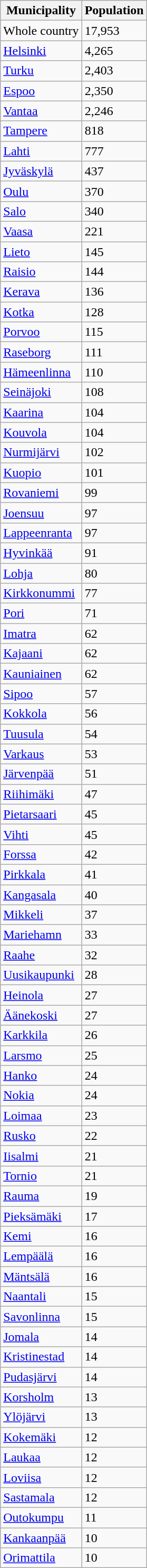<table role="presentation" class="wikitable sortable mw-collapsible mw-collapsed">
<tr>
<th>Municipality</th>
<th>Population</th>
</tr>
<tr>
<td>Whole country</td>
<td>17,953</td>
</tr>
<tr>
<td><a href='#'>Helsinki</a></td>
<td>4,265</td>
</tr>
<tr>
<td><a href='#'>Turku</a></td>
<td>2,403</td>
</tr>
<tr>
<td><a href='#'>Espoo</a></td>
<td>2,350</td>
</tr>
<tr>
<td><a href='#'>Vantaa</a></td>
<td>2,246</td>
</tr>
<tr>
<td><a href='#'>Tampere</a></td>
<td>818</td>
</tr>
<tr>
<td><a href='#'>Lahti</a></td>
<td>777</td>
</tr>
<tr>
<td><a href='#'>Jyväskylä</a></td>
<td>437</td>
</tr>
<tr>
<td><a href='#'>Oulu</a></td>
<td>370</td>
</tr>
<tr>
<td><a href='#'>Salo</a></td>
<td>340</td>
</tr>
<tr>
<td><a href='#'>Vaasa</a></td>
<td>221</td>
</tr>
<tr>
<td><a href='#'>Lieto</a></td>
<td>145</td>
</tr>
<tr>
<td><a href='#'>Raisio</a></td>
<td>144</td>
</tr>
<tr>
<td><a href='#'>Kerava</a></td>
<td>136</td>
</tr>
<tr>
<td><a href='#'>Kotka</a></td>
<td>128</td>
</tr>
<tr>
<td><a href='#'>Porvoo</a></td>
<td>115</td>
</tr>
<tr>
<td><a href='#'>Raseborg</a></td>
<td>111</td>
</tr>
<tr>
<td><a href='#'>Hämeenlinna</a></td>
<td>110</td>
</tr>
<tr>
<td><a href='#'>Seinäjoki</a></td>
<td>108</td>
</tr>
<tr>
<td><a href='#'>Kaarina</a></td>
<td>104</td>
</tr>
<tr>
<td><a href='#'>Kouvola</a></td>
<td>104</td>
</tr>
<tr>
<td><a href='#'>Nurmijärvi</a></td>
<td>102</td>
</tr>
<tr>
<td><a href='#'>Kuopio</a></td>
<td>101</td>
</tr>
<tr>
<td><a href='#'>Rovaniemi</a></td>
<td>99</td>
</tr>
<tr>
<td><a href='#'>Joensuu</a></td>
<td>97</td>
</tr>
<tr>
<td><a href='#'>Lappeenranta</a></td>
<td>97</td>
</tr>
<tr>
<td><a href='#'>Hyvinkää</a></td>
<td>91</td>
</tr>
<tr>
<td><a href='#'>Lohja</a></td>
<td>80</td>
</tr>
<tr>
<td><a href='#'>Kirkkonummi</a></td>
<td>77</td>
</tr>
<tr>
<td><a href='#'>Pori</a></td>
<td>71</td>
</tr>
<tr>
<td><a href='#'>Imatra</a></td>
<td>62</td>
</tr>
<tr>
<td><a href='#'>Kajaani</a></td>
<td>62</td>
</tr>
<tr>
<td><a href='#'>Kauniainen</a></td>
<td>62</td>
</tr>
<tr>
<td><a href='#'>Sipoo</a></td>
<td>57</td>
</tr>
<tr>
<td><a href='#'>Kokkola</a></td>
<td>56</td>
</tr>
<tr>
<td><a href='#'>Tuusula</a></td>
<td>54</td>
</tr>
<tr>
<td><a href='#'>Varkaus</a></td>
<td>53</td>
</tr>
<tr>
<td><a href='#'>Järvenpää</a></td>
<td>51</td>
</tr>
<tr>
<td><a href='#'>Riihimäki</a></td>
<td>47</td>
</tr>
<tr>
<td><a href='#'>Pietarsaari</a></td>
<td>45</td>
</tr>
<tr>
<td><a href='#'>Vihti</a></td>
<td>45</td>
</tr>
<tr>
<td><a href='#'>Forssa</a></td>
<td>42</td>
</tr>
<tr>
<td><a href='#'>Pirkkala</a></td>
<td>41</td>
</tr>
<tr>
<td><a href='#'>Kangasala</a></td>
<td>40</td>
</tr>
<tr>
<td><a href='#'>Mikkeli</a></td>
<td>37</td>
</tr>
<tr>
<td><a href='#'>Mariehamn</a></td>
<td>33</td>
</tr>
<tr>
<td><a href='#'>Raahe</a></td>
<td>32</td>
</tr>
<tr>
<td><a href='#'>Uusikaupunki</a></td>
<td>28</td>
</tr>
<tr>
<td><a href='#'>Heinola</a></td>
<td>27</td>
</tr>
<tr>
<td><a href='#'>Äänekoski</a></td>
<td>27</td>
</tr>
<tr>
<td><a href='#'>Karkkila</a></td>
<td>26</td>
</tr>
<tr>
<td><a href='#'>Larsmo</a></td>
<td>25</td>
</tr>
<tr>
<td><a href='#'>Hanko</a></td>
<td>24</td>
</tr>
<tr>
<td><a href='#'>Nokia</a></td>
<td>24</td>
</tr>
<tr>
<td><a href='#'>Loimaa</a></td>
<td>23</td>
</tr>
<tr>
<td><a href='#'>Rusko</a></td>
<td>22</td>
</tr>
<tr>
<td><a href='#'>Iisalmi</a></td>
<td>21</td>
</tr>
<tr>
<td><a href='#'>Tornio</a></td>
<td>21</td>
</tr>
<tr>
<td><a href='#'>Rauma</a></td>
<td>19</td>
</tr>
<tr>
<td><a href='#'>Pieksämäki</a></td>
<td>17</td>
</tr>
<tr>
<td><a href='#'>Kemi</a></td>
<td>16</td>
</tr>
<tr>
<td><a href='#'>Lempäälä</a></td>
<td>16</td>
</tr>
<tr>
<td><a href='#'>Mäntsälä</a></td>
<td>16</td>
</tr>
<tr>
<td><a href='#'>Naantali</a></td>
<td>15</td>
</tr>
<tr>
<td><a href='#'>Savonlinna</a></td>
<td>15</td>
</tr>
<tr>
<td><a href='#'>Jomala</a></td>
<td>14</td>
</tr>
<tr>
<td><a href='#'>Kristinestad</a></td>
<td>14</td>
</tr>
<tr>
<td><a href='#'>Pudasjärvi</a></td>
<td>14</td>
</tr>
<tr>
<td><a href='#'>Korsholm</a></td>
<td>13</td>
</tr>
<tr>
<td><a href='#'>Ylöjärvi</a></td>
<td>13</td>
</tr>
<tr>
<td><a href='#'>Kokemäki</a></td>
<td>12</td>
</tr>
<tr>
<td><a href='#'>Laukaa</a></td>
<td>12</td>
</tr>
<tr>
<td><a href='#'>Loviisa</a></td>
<td>12</td>
</tr>
<tr>
<td><a href='#'>Sastamala</a></td>
<td>12</td>
</tr>
<tr>
<td><a href='#'>Outokumpu</a></td>
<td>11</td>
</tr>
<tr>
<td><a href='#'>Kankaanpää</a></td>
<td>10</td>
</tr>
<tr>
<td><a href='#'>Orimattila</a></td>
<td>10</td>
</tr>
</table>
